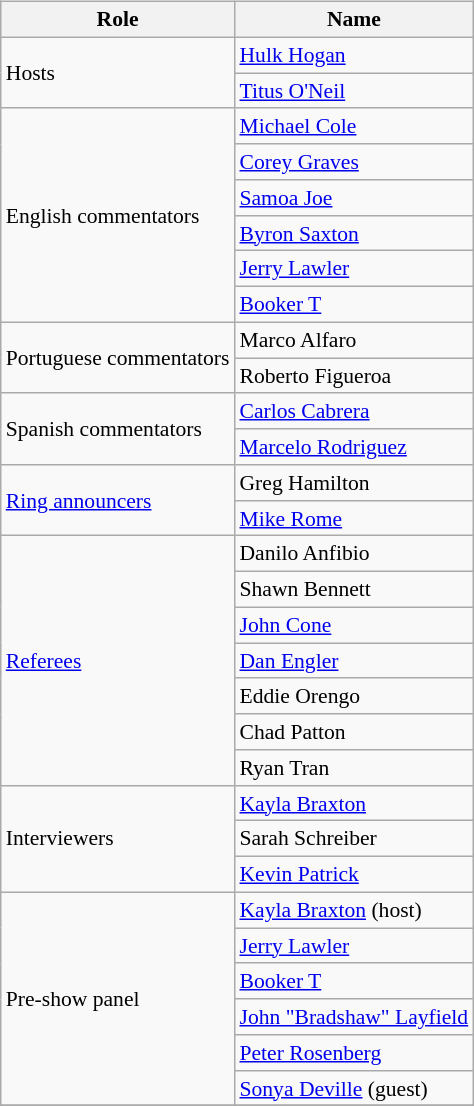<table class=wikitable style="font-size:90%; margin: 0.5em 0 0.5em 1em; float: right; clear: right;">
<tr>
<th>Role</th>
<th>Name</th>
</tr>
<tr>
<td rowspan=2>Hosts</td>
<td><a href='#'>Hulk Hogan</a></td>
</tr>
<tr>
<td><a href='#'>Titus O'Neil</a></td>
</tr>
<tr>
<td rowspan="6">English commentators</td>
<td><a href='#'>Michael Cole</a> </td>
</tr>
<tr>
<td><a href='#'>Corey Graves</a> </td>
</tr>
<tr>
<td><a href='#'>Samoa Joe</a> </td>
</tr>
<tr>
<td><a href='#'>Byron Saxton</a> </td>
</tr>
<tr>
<td><a href='#'>Jerry Lawler</a> </td>
</tr>
<tr>
<td><a href='#'>Booker T</a> </td>
</tr>
<tr>
<td rowspan=2>Portuguese commentators</td>
<td>Marco Alfaro</td>
</tr>
<tr>
<td>Roberto Figueroa</td>
</tr>
<tr>
<td rowspan="2">Spanish commentators</td>
<td><a href='#'>Carlos Cabrera</a></td>
</tr>
<tr>
<td><a href='#'>Marcelo Rodriguez</a></td>
</tr>
<tr>
<td rowspan="2"><a href='#'>Ring announcers</a></td>
<td>Greg Hamilton </td>
</tr>
<tr>
<td><a href='#'>Mike Rome</a> </td>
</tr>
<tr>
<td rowspan="7"><a href='#'>Referees</a></td>
<td>Danilo Anfibio</td>
</tr>
<tr>
<td>Shawn Bennett</td>
</tr>
<tr>
<td><a href='#'>John Cone</a></td>
</tr>
<tr>
<td><a href='#'>Dan Engler</a></td>
</tr>
<tr>
<td>Eddie Orengo</td>
</tr>
<tr>
<td>Chad Patton</td>
</tr>
<tr>
<td>Ryan Tran</td>
</tr>
<tr>
<td rowspan=3>Interviewers</td>
<td><a href='#'>Kayla Braxton</a></td>
</tr>
<tr>
<td>Sarah Schreiber</td>
</tr>
<tr>
<td><a href='#'>Kevin Patrick</a></td>
</tr>
<tr>
<td rowspan="6">Pre-show panel</td>
<td><a href='#'>Kayla Braxton</a> (host)</td>
</tr>
<tr>
<td><a href='#'>Jerry Lawler</a></td>
</tr>
<tr>
<td><a href='#'>Booker T</a></td>
</tr>
<tr>
<td><a href='#'>John "Bradshaw" Layfield</a></td>
</tr>
<tr>
<td><a href='#'>Peter Rosenberg</a></td>
</tr>
<tr>
<td><a href='#'>Sonya Deville</a> (guest)</td>
</tr>
<tr>
</tr>
</table>
